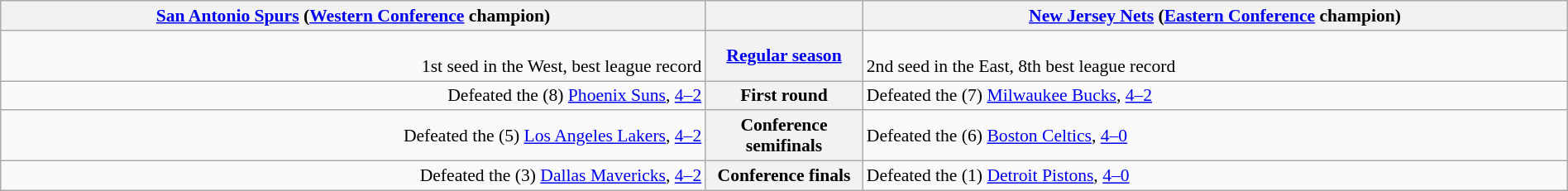<table style="width:100%; font-size:90%" class="wikitable">
<tr valign=top>
<th colspan="2" style="width:45%;"><a href='#'>San Antonio Spurs</a> (<a href='#'>Western Conference</a> champion)</th>
<th></th>
<th colspan="2" style="width:45%;"><a href='#'>New Jersey Nets</a> (<a href='#'>Eastern Conference</a> champion)</th>
</tr>
<tr>
<td align=right><br>1st seed in the West, best league record</td>
<th colspan=2><a href='#'>Regular season</a></th>
<td><br>2nd seed in the East, 8th best league record</td>
</tr>
<tr>
<td align=right>Defeated the (8) <a href='#'>Phoenix Suns</a>, <a href='#'>4–2</a></td>
<th colspan=2>First round</th>
<td align=left>Defeated the (7) <a href='#'>Milwaukee Bucks</a>, <a href='#'>4–2</a></td>
</tr>
<tr>
<td align=right>Defeated the (5) <a href='#'>Los Angeles Lakers</a>, <a href='#'>4–2</a></td>
<th colspan=2>Conference semifinals</th>
<td align=left>Defeated the (6) <a href='#'>Boston Celtics</a>, <a href='#'>4–0</a></td>
</tr>
<tr>
<td align=right>Defeated the (3) <a href='#'>Dallas Mavericks</a>, <a href='#'>4–2</a></td>
<th colspan=2>Conference finals</th>
<td align=left>Defeated the (1) <a href='#'>Detroit Pistons</a>, <a href='#'>4–0</a></td>
</tr>
</table>
